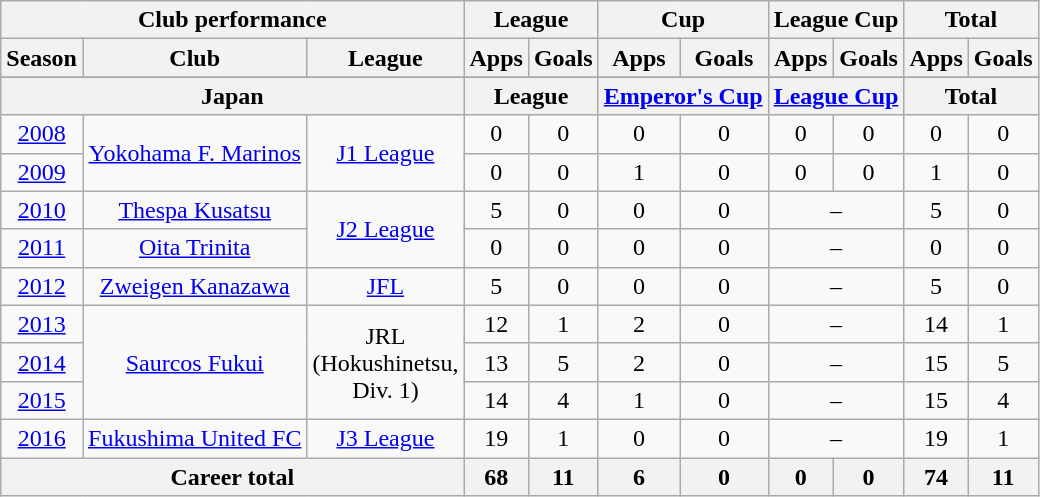<table class="wikitable" style="text-align:center">
<tr>
<th colspan=3>Club performance</th>
<th colspan=2>League</th>
<th colspan=2>Cup</th>
<th colspan=2>League Cup</th>
<th colspan=2>Total</th>
</tr>
<tr>
<th>Season</th>
<th>Club</th>
<th>League</th>
<th>Apps</th>
<th>Goals</th>
<th>Apps</th>
<th>Goals</th>
<th>Apps</th>
<th>Goals</th>
<th>Apps</th>
<th>Goals</th>
</tr>
<tr>
</tr>
<tr>
<th colspan=3>Japan</th>
<th colspan=2>League</th>
<th colspan=2><a href='#'>Emperor's Cup</a></th>
<th colspan=2><a href='#'>League Cup</a></th>
<th colspan=2>Total</th>
</tr>
<tr>
<td><a href='#'>2008</a></td>
<td rowspan="2"><a href='#'>Yokohama F. Marinos</a></td>
<td rowspan="2"><a href='#'>J1 League</a></td>
<td>0</td>
<td>0</td>
<td>0</td>
<td>0</td>
<td>0</td>
<td>0</td>
<td>0</td>
<td>0</td>
</tr>
<tr>
<td><a href='#'>2009</a></td>
<td>0</td>
<td>0</td>
<td>1</td>
<td>0</td>
<td>0</td>
<td>0</td>
<td>1</td>
<td>0</td>
</tr>
<tr>
<td><a href='#'>2010</a></td>
<td><a href='#'>Thespa Kusatsu</a></td>
<td rowspan="2"><a href='#'>J2 League</a></td>
<td>5</td>
<td>0</td>
<td>0</td>
<td>0</td>
<td colspan="2">–</td>
<td>5</td>
<td>0</td>
</tr>
<tr>
<td><a href='#'>2011</a></td>
<td><a href='#'>Oita Trinita</a></td>
<td>0</td>
<td>0</td>
<td>0</td>
<td>0</td>
<td colspan="2">–</td>
<td>0</td>
<td>0</td>
</tr>
<tr>
<td><a href='#'>2012</a></td>
<td><a href='#'>Zweigen Kanazawa</a></td>
<td><a href='#'>JFL</a></td>
<td>5</td>
<td>0</td>
<td>0</td>
<td>0</td>
<td colspan="2">–</td>
<td>5</td>
<td>0</td>
</tr>
<tr>
<td><a href='#'>2013</a></td>
<td rowspan="3"><a href='#'>Saurcos Fukui</a></td>
<td rowspan="3">JRL<br>(Hokushinetsu,<br>Div. 1)</td>
<td>12</td>
<td>1</td>
<td>2</td>
<td>0</td>
<td colspan="2">–</td>
<td>14</td>
<td>1</td>
</tr>
<tr>
<td><a href='#'>2014</a></td>
<td>13</td>
<td>5</td>
<td>2</td>
<td>0</td>
<td colspan="2">–</td>
<td>15</td>
<td>5</td>
</tr>
<tr>
<td><a href='#'>2015</a></td>
<td>14</td>
<td>4</td>
<td>1</td>
<td>0</td>
<td colspan="2">–</td>
<td>15</td>
<td>4</td>
</tr>
<tr>
<td><a href='#'>2016</a></td>
<td><a href='#'>Fukushima United FC</a></td>
<td rowspan="1"><a href='#'>J3 League</a></td>
<td>19</td>
<td>1</td>
<td>0</td>
<td>0</td>
<td colspan="2">–</td>
<td>19</td>
<td>1</td>
</tr>
<tr>
<th colspan=3>Career total</th>
<th>68</th>
<th>11</th>
<th>6</th>
<th>0</th>
<th>0</th>
<th>0</th>
<th>74</th>
<th>11</th>
</tr>
</table>
